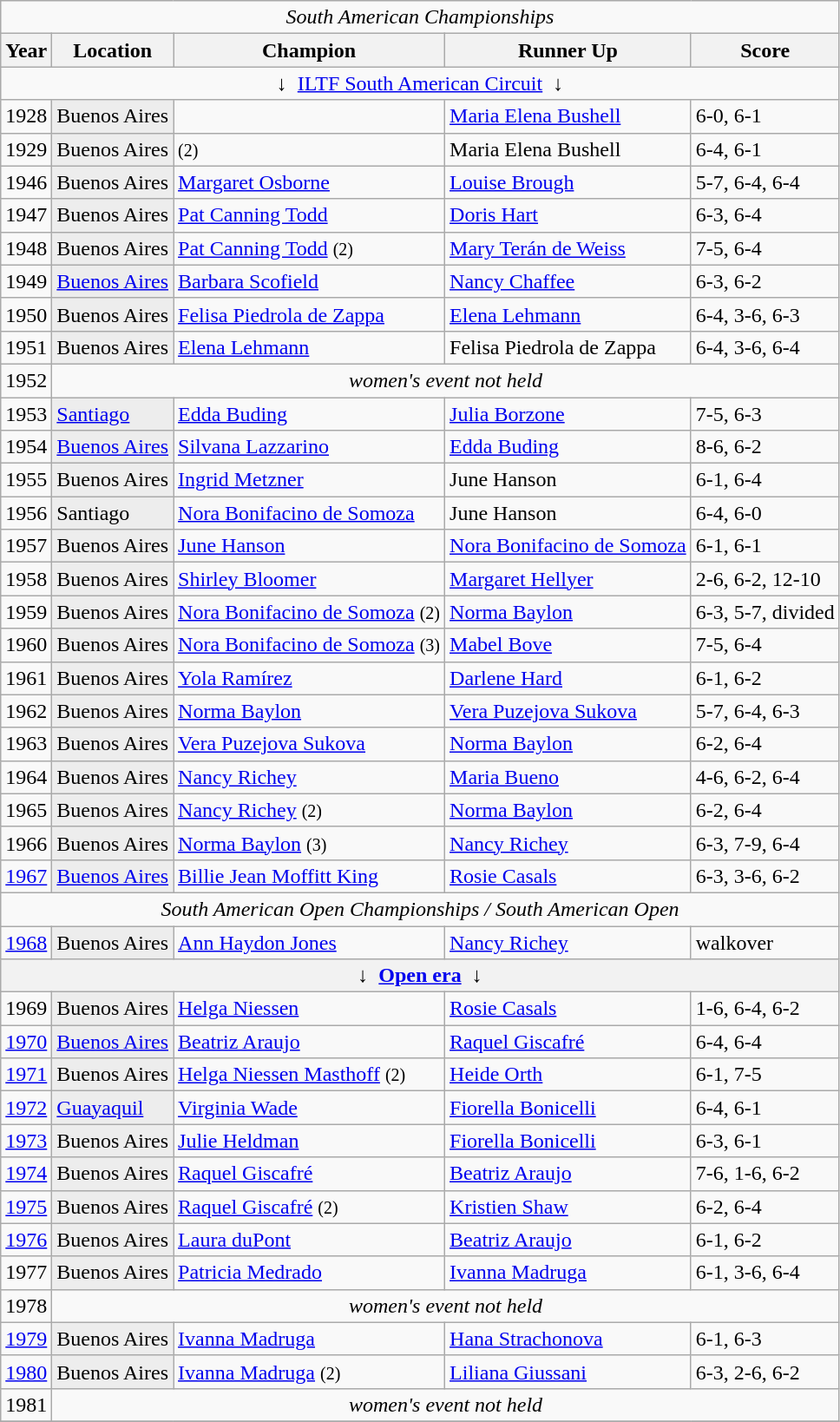<table class="wikitable sortable">
<tr>
<td colspan=5 align=center><em>South American Championships</em></td>
</tr>
<tr>
<th>Year</th>
<th>Location</th>
<th>Champion</th>
<th>Runner Up</th>
<th>Score</th>
</tr>
<tr>
<td colspan=5 align=center>↓  <a href='#'>ILTF South American Circuit</a>  ↓</td>
</tr>
<tr>
<td>1928</td>
<td style="background:#ededed">Buenos Aires</td>
<td> </td>
<td> <a href='#'>Maria Elena Bushell</a></td>
<td>6-0, 6-1</td>
</tr>
<tr>
<td>1929</td>
<td style="background:#ededed">Buenos Aires</td>
<td>  <small>(2)</small></td>
<td> Maria Elena Bushell</td>
<td>6-4, 6-1</td>
</tr>
<tr>
<td>1946</td>
<td style="background:#ededed">Buenos Aires</td>
<td> <a href='#'>Margaret Osborne</a></td>
<td> <a href='#'>Louise Brough</a></td>
<td>5-7, 6-4, 6-4</td>
</tr>
<tr>
<td>1947</td>
<td style="background:#ededed">Buenos Aires</td>
<td> <a href='#'>Pat Canning Todd</a></td>
<td> <a href='#'>Doris Hart</a></td>
<td>6-3, 6-4</td>
</tr>
<tr>
<td>1948</td>
<td style="background:#ededed">Buenos Aires</td>
<td> <a href='#'>Pat Canning Todd</a> <small>(2)</small></td>
<td> <a href='#'>Mary Terán de Weiss</a></td>
<td>7-5, 6-4</td>
</tr>
<tr>
<td>1949</td>
<td style="background:#ededed"><a href='#'>Buenos Aires</a></td>
<td> <a href='#'>Barbara Scofield</a></td>
<td> <a href='#'>Nancy Chaffee</a></td>
<td>6-3, 6-2</td>
</tr>
<tr>
<td>1950</td>
<td style="background:#ededed">Buenos Aires</td>
<td> <a href='#'>Felisa Piedrola de Zappa</a></td>
<td> <a href='#'>Elena Lehmann</a></td>
<td>6-4, 3-6, 6-3</td>
</tr>
<tr>
<td>1951</td>
<td style="background:#ededed">Buenos Aires</td>
<td> <a href='#'>Elena Lehmann</a></td>
<td> Felisa Piedrola de Zappa</td>
<td>6-4, 3-6, 6-4</td>
</tr>
<tr>
<td>1952</td>
<td colspan=4 align=center><em>women's event not held</em></td>
</tr>
<tr>
<td>1953</td>
<td style="background:#ededed"><a href='#'>Santiago</a></td>
<td> <a href='#'>Edda Buding</a></td>
<td> <a href='#'>Julia Borzone</a></td>
<td>7-5, 6-3</td>
</tr>
<tr>
<td>1954</td>
<td style="background:#ededed"><a href='#'>Buenos Aires</a></td>
<td> <a href='#'>Silvana Lazzarino</a></td>
<td> <a href='#'>Edda Buding</a></td>
<td>8-6, 6-2</td>
</tr>
<tr>
<td>1955</td>
<td style="background:#ededed">Buenos Aires</td>
<td> <a href='#'>Ingrid Metzner</a></td>
<td> June Hanson</td>
<td>6-1, 6-4</td>
</tr>
<tr>
<td>1956</td>
<td style="background:#ededed">Santiago</td>
<td> <a href='#'>Nora Bonifacino de Somoza</a></td>
<td> June Hanson</td>
<td>6-4, 6-0</td>
</tr>
<tr>
<td>1957</td>
<td style="background:#ededed">Buenos Aires</td>
<td> <a href='#'>June Hanson</a></td>
<td> <a href='#'>Nora Bonifacino de Somoza</a></td>
<td>6-1, 6-1</td>
</tr>
<tr>
<td>1958</td>
<td style="background:#ededed">Buenos Aires</td>
<td> <a href='#'>Shirley Bloomer</a></td>
<td> <a href='#'>Margaret Hellyer</a></td>
<td>2-6, 6-2, 12-10</td>
</tr>
<tr>
<td>1959</td>
<td style="background:#ededed">Buenos Aires</td>
<td> <a href='#'>Nora Bonifacino de Somoza</a> <small>(2)</small></td>
<td> <a href='#'>Norma Baylon</a></td>
<td>6-3, 5-7, divided</td>
</tr>
<tr>
<td>1960</td>
<td style="background:#ededed">Buenos Aires</td>
<td> <a href='#'>Nora Bonifacino de Somoza</a> <small>(3)</small></td>
<td> <a href='#'>Mabel Bove</a></td>
<td>7-5, 6-4</td>
</tr>
<tr>
<td>1961</td>
<td style="background:#ededed">Buenos Aires</td>
<td> <a href='#'>Yola Ramírez</a></td>
<td> <a href='#'>Darlene Hard</a></td>
<td>6-1, 6-2</td>
</tr>
<tr>
<td>1962</td>
<td style="background:#ededed">Buenos Aires</td>
<td> <a href='#'>Norma Baylon</a></td>
<td> <a href='#'>Vera Puzejova Sukova</a></td>
<td>5-7, 6-4, 6-3</td>
</tr>
<tr>
<td>1963</td>
<td style="background:#ededed">Buenos Aires</td>
<td> <a href='#'>Vera Puzejova Sukova</a></td>
<td> <a href='#'>Norma Baylon</a></td>
<td>6-2, 6-4</td>
</tr>
<tr>
<td>1964</td>
<td style="background:#ededed">Buenos Aires</td>
<td> <a href='#'>Nancy Richey</a></td>
<td> <a href='#'>Maria Bueno</a></td>
<td>4-6, 6-2, 6-4</td>
</tr>
<tr>
<td>1965</td>
<td style="background:#ededed">Buenos Aires</td>
<td> <a href='#'>Nancy Richey</a> <small>(2)</small></td>
<td> <a href='#'>Norma Baylon</a></td>
<td>6-2, 6-4</td>
</tr>
<tr>
<td>1966</td>
<td style="background:#ededed">Buenos Aires</td>
<td> <a href='#'>Norma Baylon</a> <small>(3)</small></td>
<td> <a href='#'>Nancy Richey</a></td>
<td>6-3, 7-9, 6-4</td>
</tr>
<tr>
<td><a href='#'>1967</a></td>
<td style="background:#ededed"><a href='#'>Buenos Aires</a></td>
<td> <a href='#'>Billie Jean Moffitt King</a></td>
<td> <a href='#'>Rosie Casals</a></td>
<td>6-3, 3-6, 6-2</td>
</tr>
<tr>
<td colspan=5 align=center><em>South American Open Championships / South American Open</em></td>
</tr>
<tr>
<td><a href='#'>1968</a></td>
<td style="background:#ededed">Buenos Aires</td>
<td> <a href='#'>Ann Haydon Jones</a></td>
<td> <a href='#'>Nancy Richey</a></td>
<td>walkover</td>
</tr>
<tr>
<th colspan=5 align=center>↓  <a href='#'>Open era</a>  ↓</th>
</tr>
<tr>
<td>1969</td>
<td style="background:#ededed">Buenos Aires</td>
<td> <a href='#'>Helga Niessen</a></td>
<td> <a href='#'>Rosie Casals</a></td>
<td>1-6, 6-4, 6-2</td>
</tr>
<tr>
<td><a href='#'>1970</a></td>
<td style="background:#ededed"><a href='#'>Buenos Aires</a></td>
<td> <a href='#'>Beatriz Araujo</a></td>
<td> <a href='#'>Raquel Giscafré</a></td>
<td>6-4, 6-4</td>
</tr>
<tr>
<td><a href='#'>1971</a></td>
<td style="background:#ededed">Buenos Aires</td>
<td> <a href='#'>Helga Niessen Masthoff</a> <small>(2)</small></td>
<td> <a href='#'>Heide Orth</a></td>
<td>6-1, 7-5</td>
</tr>
<tr>
<td><a href='#'>1972</a></td>
<td style="background:#ededed"><a href='#'>Guayaquil</a></td>
<td> <a href='#'>Virginia Wade</a></td>
<td> <a href='#'>Fiorella Bonicelli</a></td>
<td>6-4, 6-1</td>
</tr>
<tr>
<td><a href='#'>1973</a></td>
<td style="background:#ededed">Buenos Aires</td>
<td> <a href='#'>Julie Heldman</a></td>
<td> <a href='#'>Fiorella Bonicelli</a></td>
<td>6-3, 6-1</td>
</tr>
<tr>
<td><a href='#'>1974</a></td>
<td style="background:#ededed">Buenos Aires</td>
<td> <a href='#'>Raquel Giscafré</a></td>
<td> <a href='#'>Beatriz Araujo</a></td>
<td>7-6, 1-6, 6-2</td>
</tr>
<tr>
<td><a href='#'>1975</a></td>
<td style="background:#ededed">Buenos Aires</td>
<td> <a href='#'>Raquel Giscafré</a> <small>(2)</small></td>
<td> <a href='#'>Kristien Shaw</a></td>
<td>6-2, 6-4</td>
</tr>
<tr>
<td><a href='#'>1976</a></td>
<td style="background:#ededed">Buenos Aires</td>
<td> <a href='#'>Laura duPont</a></td>
<td> <a href='#'>Beatriz Araujo</a></td>
<td>6-1, 6-2</td>
</tr>
<tr>
<td>1977</td>
<td style="background:#ededed">Buenos Aires</td>
<td> <a href='#'>Patricia Medrado</a></td>
<td> <a href='#'>Ivanna Madruga</a></td>
<td>6-1, 3-6, 6-4</td>
</tr>
<tr>
<td>1978</td>
<td colspan=4 align=center><em>women's event not held</em></td>
</tr>
<tr>
<td><a href='#'>1979</a></td>
<td style="background:#ededed">Buenos Aires</td>
<td> <a href='#'>Ivanna Madruga</a></td>
<td> <a href='#'>Hana Strachonova</a></td>
<td>6-1, 6-3</td>
</tr>
<tr>
<td><a href='#'>1980</a></td>
<td style="background:#ededed">Buenos Aires</td>
<td> <a href='#'>Ivanna Madruga</a> <small>(2)</small></td>
<td> <a href='#'>Liliana Giussani</a></td>
<td>6-3, 2-6, 6-2</td>
</tr>
<tr>
<td>1981</td>
<td colspan=4 align=center><em>women's event not held</em></td>
</tr>
<tr>
</tr>
</table>
